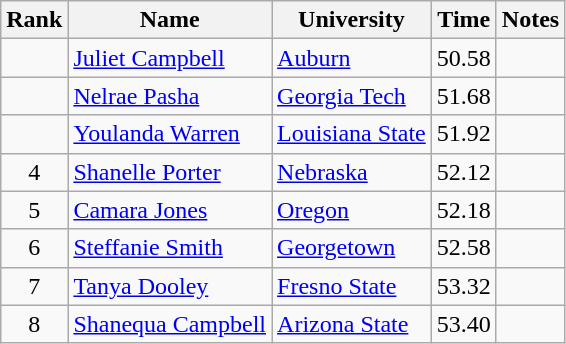<table class="wikitable sortable" style="text-align:center">
<tr>
<th>Rank</th>
<th>Name</th>
<th>University</th>
<th>Time</th>
<th>Notes</th>
</tr>
<tr>
<td></td>
<td align=left><a href='#'>Juliet Campbell</a></td>
<td align=left><a href='#'>Auburn</a></td>
<td>50.58</td>
<td></td>
</tr>
<tr>
<td></td>
<td align=left><a href='#'>Nelrae Pasha</a></td>
<td align=left><a href='#'>Georgia Tech</a></td>
<td>51.68</td>
<td></td>
</tr>
<tr>
<td></td>
<td align=left><a href='#'>Youlanda Warren</a></td>
<td align="left"><a href='#'>Louisiana State</a></td>
<td>51.92</td>
<td></td>
</tr>
<tr>
<td>4</td>
<td align=left><a href='#'>Shanelle Porter</a></td>
<td align=left><a href='#'>Nebraska</a></td>
<td>52.12</td>
<td></td>
</tr>
<tr>
<td>5</td>
<td align=left><a href='#'>Camara Jones</a></td>
<td align=left><a href='#'>Oregon</a></td>
<td>52.18</td>
<td></td>
</tr>
<tr>
<td>6</td>
<td align=left><a href='#'>Steffanie Smith</a></td>
<td align="left"><a href='#'>Georgetown</a></td>
<td>52.58</td>
<td></td>
</tr>
<tr>
<td>7</td>
<td align=left><a href='#'>Tanya Dooley</a></td>
<td align=left><a href='#'>Fresno State</a></td>
<td>53.32</td>
<td></td>
</tr>
<tr>
<td>8</td>
<td align=left><a href='#'>Shanequa Campbell</a></td>
<td align="left"><a href='#'>Arizona State</a></td>
<td>53.40</td>
<td></td>
</tr>
</table>
